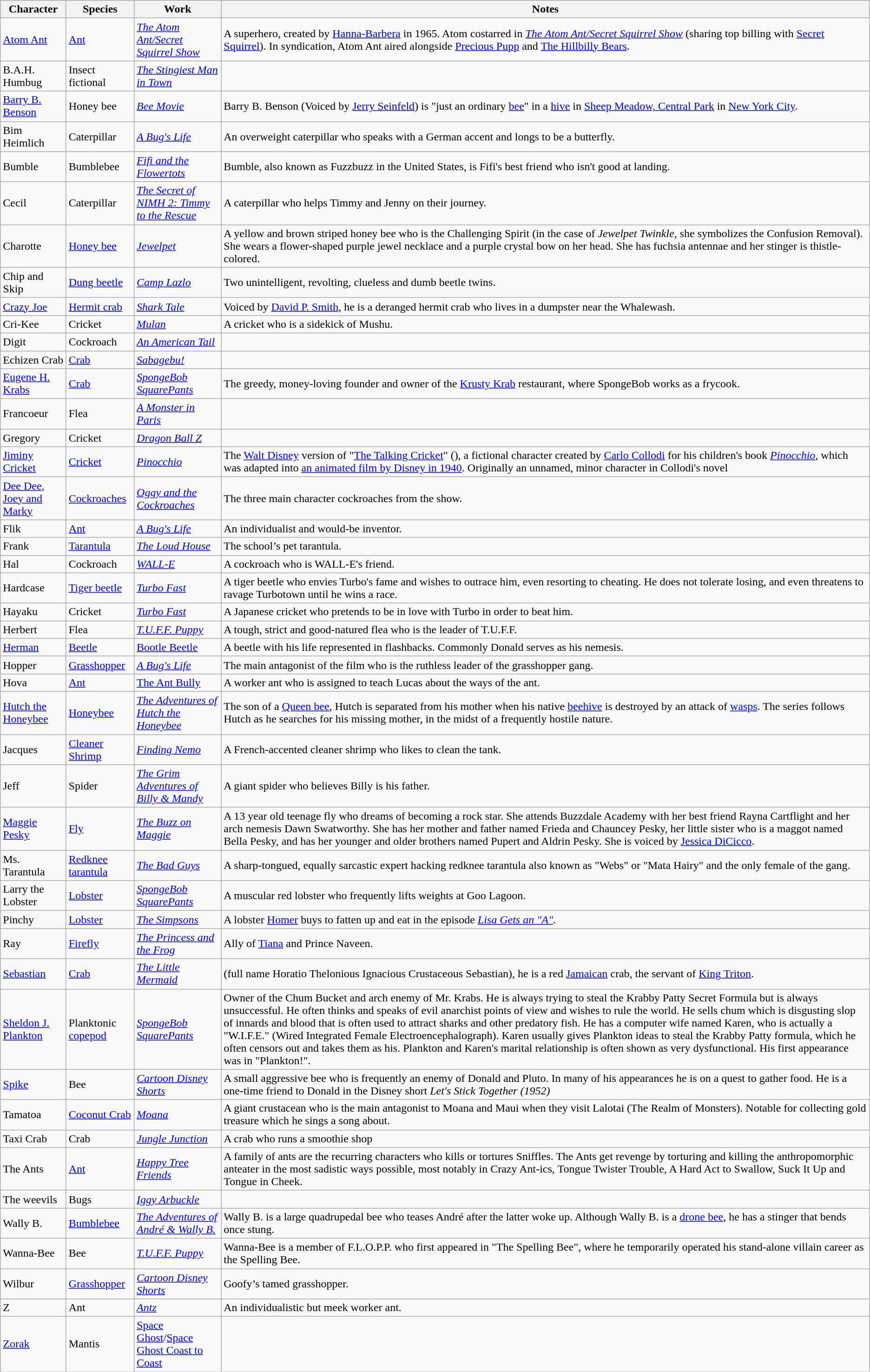<table class="wikitable sortable">
<tr>
<th>Character</th>
<th>Species</th>
<th>Work</th>
<th>Notes</th>
</tr>
<tr>
<td><a href='#'>Atom Ant</a></td>
<td><a href='#'>Ant</a></td>
<td><em><a href='#'>The Atom Ant/Secret Squirrel Show</a></em></td>
<td>A superhero, created by <a href='#'>Hanna-Barbera</a> in 1965. Atom costarred in <em><a href='#'>The Atom Ant/Secret Squirrel Show</a></em> (sharing top billing with <a href='#'>Secret Squirrel</a>). In syndication, Atom Ant aired alongside <a href='#'>Precious Pupp</a> and <a href='#'>The Hillbilly Bears</a>.</td>
</tr>
<tr>
<td>B.A.H. Humbug</td>
<td>Insect fictional</td>
<td><em><a href='#'>The Stingiest Man in Town</a></em></td>
<td></td>
</tr>
<tr>
<td><a href='#'>Barry B. Benson</a></td>
<td>Honey bee</td>
<td><em><a href='#'>Bee Movie</a></em></td>
<td>Barry B. Benson (Voiced by <a href='#'>Jerry Seinfeld</a>) is "just an ordinary <a href='#'>bee</a>" in a <a href='#'>hive</a> in <a href='#'>Sheep Meadow, Central Park</a> in <a href='#'>New York City</a>.</td>
</tr>
<tr>
<td>Bim Heimlich</td>
<td>Caterpillar</td>
<td><em><a href='#'>A Bug's Life</a></em></td>
<td>An overweight caterpillar who speaks with a German accent and longs to be a butterfly.</td>
</tr>
<tr>
<td>Bumble</td>
<td>Bumblebee</td>
<td><em><a href='#'>Fifi and the Flowertots</a></em></td>
<td>Bumble, also known as Fuzzbuzz in the United States, is Fifi's best friend who isn't good at landing.</td>
</tr>
<tr>
<td>Cecil</td>
<td>Caterpillar</td>
<td><em><a href='#'>The Secret of NIMH 2: Timmy to the Rescue</a></em></td>
<td>A caterpillar who helps Timmy and Jenny on their journey.</td>
</tr>
<tr>
<td>Charotte</td>
<td><a href='#'>Honey bee</a></td>
<td><em><a href='#'>Jewelpet</a></em></td>
<td>A yellow and brown striped honey bee who is the Challenging Spirit (in the case of <em>Jewelpet Twinkle</em>, she symbolizes the Confusion Removal). She wears a flower-shaped purple jewel necklace and a purple crystal bow on her head. She has fuchsia antennae and her stinger is thistle-colored.</td>
</tr>
<tr>
<td>Chip and Skip</td>
<td><a href='#'>Dung beetle</a></td>
<td><em><a href='#'>Camp Lazlo</a></em></td>
<td>Two unintelligent, revolting, clueless and dumb beetle twins.</td>
</tr>
<tr>
<td><a href='#'>Crazy Joe</a></td>
<td><a href='#'>Hermit crab</a></td>
<td><em><a href='#'>Shark Tale</a></em></td>
<td>Voiced by <a href='#'>David P. Smith</a>, he is a deranged hermit crab who lives in a dumpster near the Whalewash.</td>
</tr>
<tr>
<td>Cri-Kee</td>
<td>Cricket</td>
<td><em><a href='#'>Mulan</a></em></td>
<td>A cricket who is a sidekick of Mushu.</td>
</tr>
<tr>
<td>Digit</td>
<td>Cockroach</td>
<td><em><a href='#'>An American Tail</a></em></td>
<td></td>
</tr>
<tr>
<td>Echizen Crab</td>
<td><a href='#'>Crab</a></td>
<td><em><a href='#'>Sabagebu!</a></em></td>
<td></td>
</tr>
<tr>
<td><a href='#'>Eugene H. Krabs</a></td>
<td><a href='#'>Crab</a></td>
<td><em><a href='#'>SpongeBob SquarePants</a></em></td>
<td>The greedy, money-loving founder and owner of the <a href='#'>Krusty Krab</a> restaurant, where SpongeBob works as a frycook.</td>
</tr>
<tr>
<td>Francoeur</td>
<td>Flea</td>
<td><em><a href='#'>A Monster in Paris</a></em></td>
<td></td>
</tr>
<tr>
<td>Gregory</td>
<td>Cricket</td>
<td><em><a href='#'>Dragon Ball Z</a></em></td>
<td></td>
</tr>
<tr>
<td><a href='#'>Jiminy Cricket</a></td>
<td><a href='#'>Cricket</a></td>
<td><em><a href='#'>Pinocchio</a></em></td>
<td>The <a href='#'>Walt Disney</a> version of "<a href='#'>The Talking Cricket</a>" (), a fictional character created by <a href='#'>Carlo Collodi</a> for his children's book <em><a href='#'>Pinocchio</a></em>, which was adapted into <a href='#'>an animated film by Disney in 1940</a>. Originally an unnamed, minor character in Collodi's novel</td>
</tr>
<tr>
<td><a href='#'>Dee Dee, Joey and Marky</a></td>
<td><a href='#'>Cockroaches</a></td>
<td><em><a href='#'>Oggy and the Cockroaches</a></em></td>
<td>The three main character cockroaches from the show.</td>
</tr>
<tr>
<td>Flik</td>
<td><a href='#'>Ant</a></td>
<td><em><a href='#'>A Bug's Life</a></em></td>
<td>An individualist and would-be inventor.</td>
</tr>
<tr>
<td>Frank</td>
<td><a href='#'>Tarantula</a></td>
<td><em><a href='#'>The Loud House</a></em></td>
<td>The school’s pet tarantula.</td>
</tr>
<tr>
<td>Hal</td>
<td>Cockroach</td>
<td><em><a href='#'>WALL-E</a></em></td>
<td>A cockroach who is WALL-E's friend.</td>
</tr>
<tr>
<td>Hardcase</td>
<td><a href='#'>Tiger beetle</a></td>
<td><em><a href='#'>Turbo Fast</a></em></td>
<td>A tiger beetle who envies Turbo's fame and wishes to outrace him, even resorting to cheating. He does not tolerate losing, and even threatens to ravage Turbotown until he wins a race.</td>
</tr>
<tr>
<td>Hayaku</td>
<td>Cricket</td>
<td><em><a href='#'>Turbo Fast</a></em></td>
<td>A Japanese cricket who pretends to be in love with Turbo in order to beat him.</td>
</tr>
<tr>
<td>Herbert</td>
<td>Flea</td>
<td><em><a href='#'>T.U.F.F. Puppy</a></em></td>
<td>A tough, strict and good-natured flea who is the leader of T.U.F.F.</td>
</tr>
<tr>
<td><a href='#'>Herman</a></td>
<td><a href='#'>Beetle</a></td>
<td><a href='#'>Bootle Beetle</a></td>
<td>A beetle with his life represented in flashbacks. Commonly Donald serves as his nemesis.</td>
</tr>
<tr>
<td>Hopper</td>
<td><a href='#'>Grasshopper</a></td>
<td><em><a href='#'>A Bug's Life</a></em></td>
<td>The main antagonist of the film who is the ruthless leader of the grasshopper gang.</td>
</tr>
<tr>
<td>Hova</td>
<td><a href='#'>Ant</a></td>
<td><a href='#'>The Ant Bully</a></td>
<td>A worker ant who is assigned to teach Lucas about the ways of the ant.</td>
</tr>
<tr>
<td><a href='#'>Hutch the Honeybee</a></td>
<td><a href='#'>Honeybee</a></td>
<td><em><a href='#'>The Adventures of Hutch the Honeybee</a></em></td>
<td>The son of a <a href='#'>Queen bee</a>, Hutch is separated from his mother when his native <a href='#'>beehive</a> is destroyed by an attack of <a href='#'>wasps</a>. The series follows Hutch as he searches for his missing mother, in the midst of a frequently hostile nature.</td>
</tr>
<tr>
<td>Jacques</td>
<td><a href='#'>Cleaner Shrimp</a></td>
<td><em><a href='#'>Finding Nemo</a></em></td>
<td>A French-accented cleaner shrimp who likes to clean the tank.</td>
</tr>
<tr>
<td>Jeff</td>
<td>Spider</td>
<td><em><a href='#'>The Grim Adventures of Billy & Mandy</a></em></td>
<td>A giant spider who believes Billy is his father.</td>
</tr>
<tr>
<td><a href='#'>Maggie Pesky</a></td>
<td><a href='#'>Fly</a></td>
<td><em><a href='#'>The Buzz on Maggie</a></em></td>
<td>A 13 year old teenage fly who dreams of becoming a rock star. She attends Buzzdale Academy with her best friend Rayna Cartflight and her arch nemesis Dawn Swatworthy. She has her mother and father named Frieda and Chauncey Pesky, her little sister who is a maggot named Bella Pesky, and has her younger and older brothers named Pupert and Aldrin Pesky. She is voiced by <a href='#'>Jessica DiCicco</a>.</td>
</tr>
<tr>
<td>Ms. Tarantula</td>
<td><a href='#'>Redknee tarantula</a></td>
<td><em><a href='#'>The Bad Guys</a></em></td>
<td>A sharp-tongued, equally sarcastic expert hacking redknee tarantula also known as "Webs" or "Mata Hairy" and the only female of the gang.</td>
</tr>
<tr>
<td>Larry the Lobster</td>
<td><a href='#'>Lobster</a></td>
<td><em><a href='#'>SpongeBob SquarePants</a></em></td>
<td>A muscular red lobster who frequently lifts weights at Goo Lagoon.</td>
</tr>
<tr>
<td>Pinchy</td>
<td><a href='#'>Lobster</a></td>
<td><em><a href='#'>The Simpsons</a></em></td>
<td>A lobster <a href='#'>Homer</a> buys to fatten up and eat in the episode <em><a href='#'>Lisa Gets an "A"</a></em>.</td>
</tr>
<tr>
<td>Ray</td>
<td><a href='#'>Firefly</a></td>
<td><em><a href='#'>The Princess and the Frog</a></em></td>
<td>Ally of <a href='#'>Tiana</a> and Prince Naveen.</td>
</tr>
<tr>
<td><a href='#'>Sebastian</a></td>
<td><a href='#'>Crab</a></td>
<td><em><a href='#'>The Little Mermaid</a></em></td>
<td>(full name Horatio Thelonious Ignacious Crustaceous Sebastian), he is a red <a href='#'>Jamaican</a> crab, the servant of <a href='#'>King Triton</a>.</td>
</tr>
<tr>
<td><a href='#'>Sheldon J. Plankton</a></td>
<td>Planktonic <a href='#'>copepod</a></td>
<td><em><a href='#'>SpongeBob SquarePants</a></em></td>
<td>Owner of the Chum Bucket and arch enemy of Mr. Krabs. He is always trying to steal the Krabby Patty Secret Formula but is always unsuccessful. He often thinks and speaks of evil anarchist points of view and wishes to rule the world. He sells chum which is disgusting slop of innards and blood that is often used to attract sharks and other predatory fish. He has a computer wife named Karen, who is actually a "W.I.F.E." (Wired Integrated Female Electroencephalograph). Karen usually gives Plankton ideas to steal the Krabby Patty formula, which he often censors out and takes them as his. Plankton and Karen's marital relationship is often shown as very dysfunctional. His first appearance was in "Plankton!".</td>
</tr>
<tr>
<td><a href='#'>Spike</a></td>
<td>Bee</td>
<td><em><a href='#'>Cartoon Disney Shorts</a></em></td>
<td>A small aggressive bee who is frequently an enemy of Donald and Pluto. In many of his appearances he is on a quest to gather food. He is a one-time friend to Donald in the Disney short <em>Let's Stick Together (1952)</em></td>
</tr>
<tr>
<td>Tamatoa</td>
<td><a href='#'>Coconut Crab</a></td>
<td><em><a href='#'>Moana</a></em></td>
<td>A giant crustacean who is the main antagonist to Moana and Maui when they visit Lalotai (The Realm of Monsters). Notable for collecting gold treasure which he sings a song about.</td>
</tr>
<tr>
<td>Taxi Crab</td>
<td>Crab</td>
<td><em><a href='#'>Jungle Junction</a></em></td>
<td>A crab who runs a smoothie shop</td>
</tr>
<tr>
<td>The Ants</td>
<td><a href='#'>Ant</a></td>
<td><em><a href='#'>Happy Tree Friends</a></em></td>
<td>A family of ants are the recurring characters who kills or tortures Sniffles. The Ants get revenge by torturing and killing the anthropomorphic anteater in the most sadistic ways possible, most notably in Crazy Ant-ics, Tongue Twister Trouble, A Hard Act to Swallow, Suck It Up and Tongue in Cheek.</td>
</tr>
<tr>
<td>The weevils</td>
<td>Bugs</td>
<td><em><a href='#'>Iggy Arbuckle</a></em></td>
<td></td>
</tr>
<tr>
<td>Wally B.</td>
<td><a href='#'>Bumblebee</a></td>
<td><em><a href='#'>The Adventures of André & Wally B.</a></em></td>
<td>Wally B. is a large quadrupedal bee who teases André after the latter woke up. Although Wally B. is a <a href='#'>drone bee</a>, he has a stinger that bends once stung.</td>
</tr>
<tr>
<td>Wanna-Bee</td>
<td>Bee</td>
<td><em><a href='#'>T.U.F.F. Puppy</a></em></td>
<td>Wanna-Bee is a member of F.L.O.P.P. who first appeared in "The Spelling Bee", where he temporarily operated his stand-alone villain career as the Spelling Bee.</td>
</tr>
<tr>
<td>Wilbur</td>
<td><a href='#'>Grasshopper</a></td>
<td><em><a href='#'>Cartoon Disney Shorts</a></em></td>
<td>Goofy’s tamed grasshopper.</td>
</tr>
<tr>
<td>Z</td>
<td>Ant</td>
<td><em><a href='#'>Antz</a></em></td>
<td>An individualistic but meek worker ant.</td>
</tr>
<tr>
<td><a href='#'>Zorak</a></td>
<td>Mantis</td>
<td><a href='#'>Space Ghost</a>/<a href='#'>Space Ghost Coast to Coast</a></td>
<td></td>
</tr>
</table>
